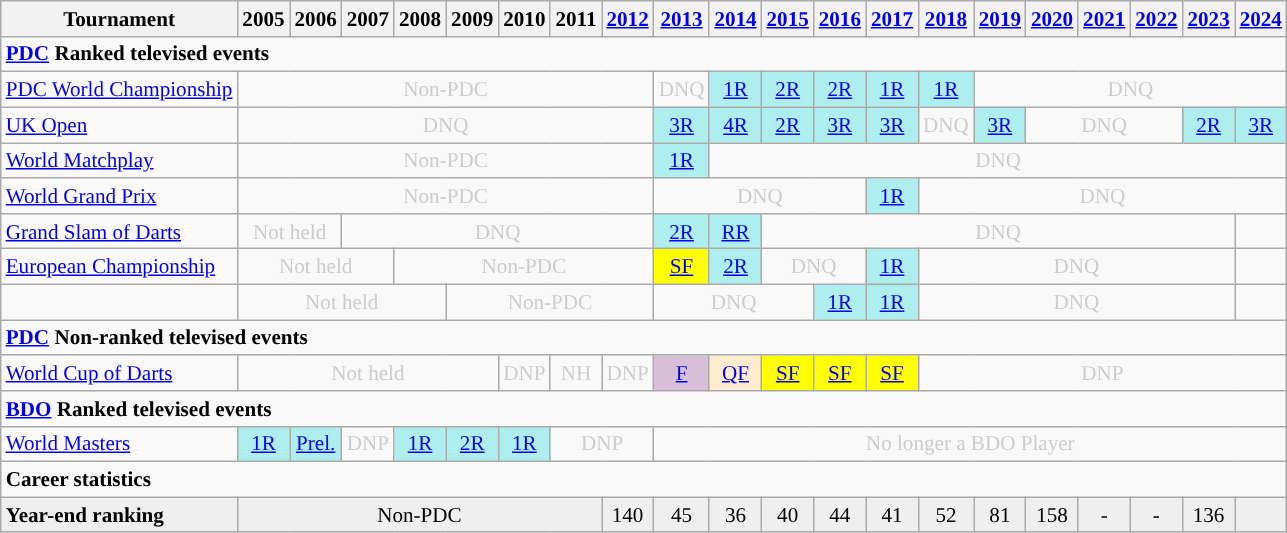<table class=wikitable style=text-align:center;font-size:88%>
<tr>
<th>Tournament</th>
<th>2005</th>
<th>2006</th>
<th>2007</th>
<th>2008</th>
<th>2009</th>
<th>2010</th>
<th>2011</th>
<th><a href='#'>2012</a></th>
<th><a href='#'>2013</a></th>
<th><a href='#'>2014</a></th>
<th><a href='#'>2015</a></th>
<th><a href='#'>2016</a></th>
<th><a href='#'>2017</a></th>
<th><a href='#'>2018</a></th>
<th><a href='#'>2019</a></th>
<th><a href='#'>2020</a></th>
<th><a href='#'>2021</a></th>
<th><a href='#'>2022</a></th>
<th><a href='#'>2023</a></th>
<th><a href='#'>2024</a></th>
</tr>
<tr>
<td colspan="28" align="left"><strong><a href='#'>PDC</a> Ranked televised events</strong></td>
</tr>
<tr>
<td align=left><a href='#'>PDC World Championship</a></td>
<td colspan="8" style="text-align:center; color:#ccc;">Non-PDC</td>
<td style="text-align:center; color:#ccc;">DNQ</td>
<td style="text-align:center; background:#afeeee;"><a href='#'>1R</a></td>
<td style="text-align:center; background:#afeeee;"><a href='#'>2R</a></td>
<td style="text-align:center; background:#afeeee;"><a href='#'>2R</a></td>
<td style="text-align:center; background:#afeeee;"><a href='#'>1R</a></td>
<td style="text-align:center; background:#afeeee;"><a href='#'>1R</a></td>
<td colspan="6" style="text-align:center; color:#ccc;">DNQ</td>
</tr>
<tr>
<td align=left><a href='#'>UK Open</a></td>
<td colspan="8" style="text-align:center; color:#ccc;">DNQ</td>
<td style="text-align:center; background:#afeeee;"><a href='#'>3R</a></td>
<td style="text-align:center; background:#afeeee;"><a href='#'>4R</a></td>
<td style="text-align:center; background:#afeeee;"><a href='#'>2R</a></td>
<td style="text-align:center; background:#afeeee;"><a href='#'>3R</a></td>
<td style="text-align:center; background:#afeeee;"><a href='#'>3R</a></td>
<td style="text-align:center; color:#ccc;">DNQ</td>
<td style="text-align:center; background:#afeeee;"><a href='#'>3R</a></td>
<td colspan="3" style="text-align:center; color:#ccc;">DNQ</td>
<td style="text-align:center; background:#afeeee;"><a href='#'>2R</a></td>
<td style="text-align:center; background:#afeeee;"><a href='#'>3R</a></td>
</tr>
<tr>
<td align=left><a href='#'>World Matchplay</a></td>
<td colspan="8" style="text-align:center; color:#ccc;">Non-PDC</td>
<td style="text-align:center; background:#afeeee;"><a href='#'>1R</a></td>
<td colspan="11" style="text-align:center; color:#ccc;">DNQ</td>
</tr>
<tr>
<td align=left><a href='#'>World Grand Prix</a></td>
<td colspan="8" style="text-align:center; color:#ccc;">Non-PDC</td>
<td colspan="4" style="text-align:center; color:#ccc;">DNQ</td>
<td style="text-align:center; background:#afeeee;"><a href='#'>1R</a></td>
<td colspan="7" style="text-align:center; color:#ccc;">DNQ</td>
</tr>
<tr>
<td align=left><a href='#'>Grand Slam of Darts</a></td>
<td colspan="2" style="text-align:center; color:#ccc;">Not held</td>
<td colspan="6" style="text-align:center; color:#ccc;">DNQ</td>
<td style="text-align:center; background:#afeeee;"><a href='#'>2R</a></td>
<td style="text-align:center; background:#afeeee;"><a href='#'>RR</a></td>
<td colspan="9" style="text-align:center; color:#ccc;">DNQ</td>
<td></td>
</tr>
<tr>
<td align=left><a href='#'>European Championship</a></td>
<td colspan="3" style="text-align:center; color:#ccc;">Not held</td>
<td colspan="5" style="text-align:center; color:#ccc;">Non-PDC</td>
<td style="text-align:center; background:yellow;"><a href='#'>SF</a></td>
<td style="text-align:center; background:#afeeee;"><a href='#'>2R</a></td>
<td colspan="2" style="text-align:center; color:#ccc;">DNQ</td>
<td style="text-align:center; background:#afeeee;"><a href='#'>1R</a></td>
<td colspan="6" style="text-align:center; color:#ccc;">DNQ</td>
<td></td>
</tr>
<tr>
<td align=left></td>
<td colspan="4" style="text-align:center; color:#ccc;">Not held</td>
<td colspan="4" style="text-align:center; color:#ccc;">Non-PDC</td>
<td colspan="3" style="text-align:center; color:#ccc;">DNQ</td>
<td style="text-align:center; background:#afeeee;"><a href='#'>1R</a></td>
<td style="text-align:center; background:#afeeee;"><a href='#'>1R</a></td>
<td colspan="6" style="text-align:center; color:#ccc;">DNQ</td>
<td></td>
</tr>
<tr>
<td colspan="30" align="left"><strong><a href='#'>PDC</a> Non-ranked televised events</strong></td>
</tr>
<tr>
<td align=left><a href='#'>World Cup of Darts</a></td>
<td colspan="5" style="text-align:center; color:#ccc;">Not held</td>
<td style="text-align:center; color:#ccc;">DNP</td>
<td style="text-align:center; color:#ccc;">NH</td>
<td style="text-align:center; color:#ccc;">DNP</td>
<td style="text-align:center; background:thistle;"><a href='#'>F</a></td>
<td style="text-align:center; background:#ffebcd;"><a href='#'>QF</a></td>
<td style="text-align:center; background:yellow;"><a href='#'>SF</a></td>
<td style="text-align:center; background:yellow;"><a href='#'>SF</a></td>
<td style="text-align:center; background:yellow;"><a href='#'>SF</a></td>
<td colspan="7" style="text-align:center; color:#ccc;">DNP</td>
</tr>
<tr>
<td colspan="25" align="left"><strong><a href='#'>BDO</a> Ranked televised events</strong></td>
</tr>
<tr>
<td align=left><a href='#'>World Masters</a></td>
<td style="text-align:center; background:#afeeee;"><a href='#'>1R</a></td>
<td style="text-align:center; background:#afeeee;"><a href='#'>Prel.</a></td>
<td style="text-align:center; color:#ccc;">DNP</td>
<td style="text-align:center; background:#afeeee;"><a href='#'>1R</a></td>
<td style="text-align:center; background:#afeeee;"><a href='#'>2R</a></td>
<td style="text-align:center; background:#afeeee;"><a href='#'>1R</a></td>
<td colspan="2" style="text-align:center; color:#ccc;">DNP</td>
<td colspan="13" style="text-align:center; color:#ccc;">No longer a BDO Player</td>
</tr>
<tr>
<td colspan="30" align="left"><strong>Career statistics</strong></td>
</tr>
<tr bgcolor="efefef">
<td align="left"><strong>Year-end ranking</strong></td>
<td colspan="7" style="text-align:center;">Non-PDC</td>
<td style="text-align:center;">140</td>
<td style="text-align:center;">45</td>
<td style="text-align:center;">36</td>
<td style="text-align:center;">40</td>
<td style="text-align:center;">44</td>
<td style="text-align:center;">41</td>
<td style="text-align:center;">52</td>
<td style="text-align:center;">81</td>
<td style="text-align:center;">158</td>
<td style="text-align:center;">-</td>
<td style="text-align:center;">-</td>
<td style="text-align:center;">136</td>
<td></td>
</tr>
</table>
